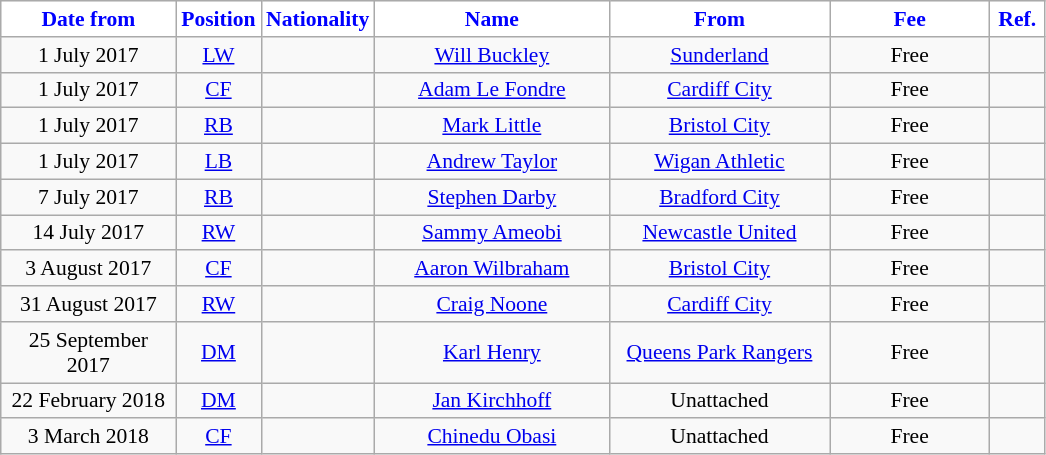<table class="wikitable"  style="text-align:center; font-size:90%; ">
<tr>
<th style="background:#FFFFFF; color:#0000FF; width:110px;">Date from</th>
<th style="background:#FFFFFF; color:#0000FF; width:50px;">Position</th>
<th style="background:#FFFFFF; color:#0000FF; width:50px;">Nationality</th>
<th style="background:#FFFFFF; color:#0000FF; width:150px;">Name</th>
<th style="background:#FFFFFF; color:#0000FF; width:140px;">From</th>
<th style="background:#FFFFFF; color:#0000FF; width:100px;">Fee</th>
<th style="background:#FFFFFF; color:#0000FF; width:30px;">Ref.</th>
</tr>
<tr>
<td>1 July 2017</td>
<td><a href='#'>LW</a></td>
<td></td>
<td><a href='#'>Will Buckley</a></td>
<td><a href='#'>Sunderland</a></td>
<td>Free</td>
<td></td>
</tr>
<tr>
<td>1 July 2017</td>
<td><a href='#'>CF</a></td>
<td></td>
<td><a href='#'>Adam Le Fondre</a></td>
<td><a href='#'>Cardiff City</a></td>
<td>Free</td>
<td></td>
</tr>
<tr>
<td>1 July 2017</td>
<td><a href='#'>RB</a></td>
<td></td>
<td><a href='#'>Mark Little</a></td>
<td><a href='#'>Bristol City</a></td>
<td>Free</td>
<td></td>
</tr>
<tr>
<td>1 July 2017</td>
<td><a href='#'>LB</a></td>
<td></td>
<td><a href='#'>Andrew Taylor</a></td>
<td><a href='#'>Wigan Athletic</a></td>
<td>Free</td>
<td></td>
</tr>
<tr>
<td>7 July 2017</td>
<td><a href='#'>RB</a></td>
<td></td>
<td><a href='#'>Stephen Darby</a></td>
<td><a href='#'>Bradford City</a></td>
<td>Free</td>
<td></td>
</tr>
<tr>
<td>14 July 2017</td>
<td><a href='#'>RW</a></td>
<td></td>
<td><a href='#'>Sammy Ameobi</a></td>
<td><a href='#'>Newcastle United</a></td>
<td>Free</td>
<td></td>
</tr>
<tr>
<td>3 August 2017</td>
<td><a href='#'>CF</a></td>
<td></td>
<td><a href='#'>Aaron Wilbraham</a></td>
<td><a href='#'>Bristol City</a></td>
<td>Free</td>
<td></td>
</tr>
<tr>
<td>31 August 2017</td>
<td><a href='#'>RW</a></td>
<td></td>
<td><a href='#'>Craig Noone</a></td>
<td><a href='#'>Cardiff City</a></td>
<td>Free</td>
<td></td>
</tr>
<tr>
<td>25 September 2017</td>
<td><a href='#'>DM</a></td>
<td></td>
<td><a href='#'>Karl Henry</a></td>
<td><a href='#'>Queens Park Rangers</a></td>
<td>Free</td>
<td></td>
</tr>
<tr>
<td>22 February 2018</td>
<td><a href='#'>DM</a></td>
<td></td>
<td><a href='#'>Jan Kirchhoff</a></td>
<td>Unattached</td>
<td>Free</td>
<td></td>
</tr>
<tr>
<td>3 March 2018</td>
<td><a href='#'>CF</a></td>
<td></td>
<td><a href='#'>Chinedu Obasi</a></td>
<td>Unattached</td>
<td>Free</td>
<td></td>
</tr>
</table>
